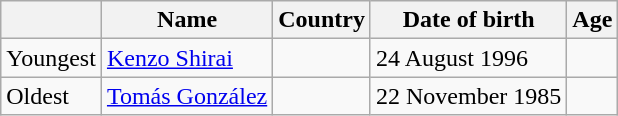<table class="wikitable">
<tr>
<th></th>
<th>Name</th>
<th>Country</th>
<th>Date of birth</th>
<th>Age</th>
</tr>
<tr>
<td>Youngest</td>
<td><a href='#'>Kenzo Shirai</a></td>
<td></td>
<td>24 August 1996</td>
<td></td>
</tr>
<tr>
<td>Oldest</td>
<td><a href='#'>Tomás González</a></td>
<td></td>
<td>22 November 1985</td>
<td></td>
</tr>
</table>
